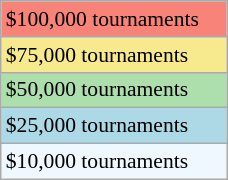<table class="wikitable" style="font-size:90%;" width=12%>
<tr bgcolor="#F88379">
<td>$100,000 tournaments</td>
</tr>
<tr bgcolor="#F7E98E">
<td>$75,000 tournaments</td>
</tr>
<tr bgcolor="#ADDFAD">
<td>$50,000 tournaments</td>
</tr>
<tr bgcolor=lightblue>
<td>$25,000 tournaments</td>
</tr>
<tr bgcolor="#f0f8ff">
<td>$10,000 tournaments</td>
</tr>
</table>
